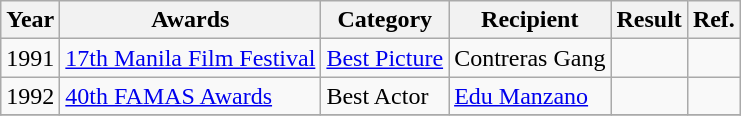<table class="wikitable">
<tr>
<th>Year</th>
<th>Awards</th>
<th>Category</th>
<th>Recipient</th>
<th>Result</th>
<th>Ref.</th>
</tr>
<tr>
<td>1991</td>
<td><a href='#'>17th Manila Film Festival</a></td>
<td><a href='#'>Best Picture</a></td>
<td>Contreras Gang</td>
<td></td>
<td></td>
</tr>
<tr>
<td>1992</td>
<td><a href='#'>40th FAMAS Awards</a></td>
<td>Best Actor</td>
<td><a href='#'>Edu Manzano</a></td>
<td></td>
<td></td>
</tr>
<tr>
</tr>
</table>
